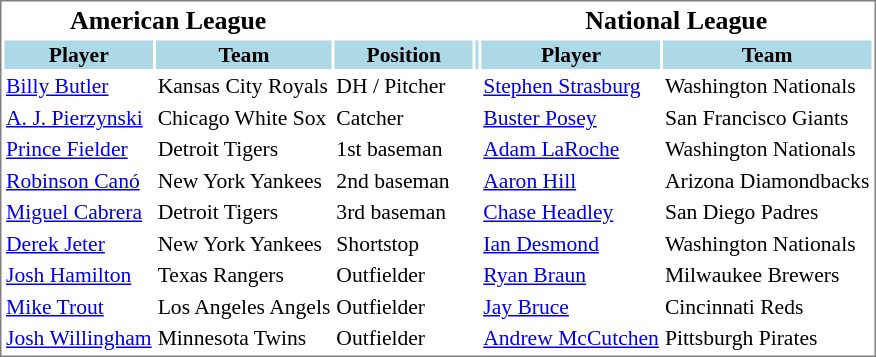<table cellpadding="1"  style="width:auto; font-size:90%; border:1px solid gray;">
<tr style="text-align:center; font-size:larger;">
<th colspan=2>American League</th>
<th></th>
<th></th>
<th colspan=2>National League</th>
</tr>
<tr style="background:lightblue;">
<th>Player</th>
<th>Team</th>
<th>Position</th>
<th></th>
<th>Player</th>
<th>Team</th>
</tr>
<tr>
<td><a href='#'>Billy Butler</a></td>
<td>Kansas City Royals</td>
<td>DH / Pitcher</td>
<td></td>
<td><a href='#'>Stephen Strasburg</a></td>
<td>Washington Nationals</td>
</tr>
<tr>
<td><a href='#'>A. J. Pierzynski</a></td>
<td>Chicago White Sox</td>
<td>Catcher</td>
<td></td>
<td><a href='#'>Buster Posey</a></td>
<td>San Francisco Giants</td>
</tr>
<tr>
<td><a href='#'>Prince Fielder</a></td>
<td>Detroit Tigers</td>
<td>1st baseman</td>
<td></td>
<td><a href='#'>Adam LaRoche</a></td>
<td>Washington Nationals</td>
</tr>
<tr>
<td><a href='#'>Robinson Canó</a></td>
<td>New York Yankees</td>
<td>2nd baseman    </td>
<td></td>
<td><a href='#'>Aaron Hill</a></td>
<td>Arizona Diamondbacks</td>
</tr>
<tr>
<td><a href='#'>Miguel Cabrera</a></td>
<td>Detroit Tigers</td>
<td>3rd baseman</td>
<td></td>
<td><a href='#'>Chase Headley</a></td>
<td>San Diego Padres</td>
</tr>
<tr>
<td><a href='#'>Derek Jeter</a></td>
<td>New York Yankees</td>
<td>Shortstop</td>
<td></td>
<td><a href='#'>Ian Desmond</a></td>
<td>Washington Nationals</td>
</tr>
<tr>
<td><a href='#'>Josh Hamilton</a></td>
<td>Texas Rangers</td>
<td>Outfielder</td>
<td></td>
<td><a href='#'>Ryan Braun</a></td>
<td>Milwaukee Brewers</td>
</tr>
<tr>
<td><a href='#'>Mike Trout</a></td>
<td>Los Angeles Angels</td>
<td>Outfielder</td>
<td></td>
<td><a href='#'>Jay Bruce</a></td>
<td>Cincinnati Reds</td>
</tr>
<tr>
<td><a href='#'>Josh Willingham</a></td>
<td>Minnesota Twins</td>
<td>Outfielder</td>
<td></td>
<td><a href='#'>Andrew McCutchen</a></td>
<td>Pittsburgh Pirates</td>
</tr>
</table>
